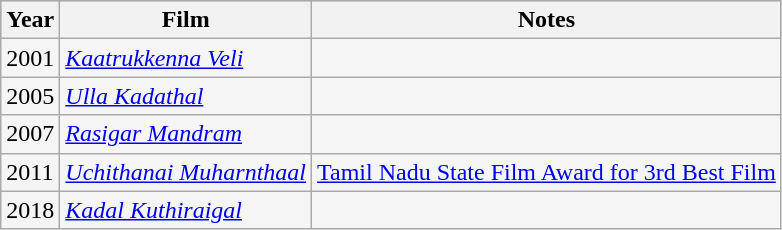<table class="wikitable sortable" style="background:#f5f5f5;">
<tr style="background:#B0C4DE;">
<th>Year</th>
<th>Film</th>
<th class=unsortable>Notes</th>
</tr>
<tr>
<td>2001</td>
<td><em><a href='#'>Kaatrukkenna Veli</a></em></td>
<td></td>
</tr>
<tr>
<td>2005</td>
<td><em><a href='#'>Ulla Kadathal</a></em></td>
<td></td>
</tr>
<tr>
<td>2007</td>
<td><em><a href='#'>Rasigar Mandram</a></em></td>
<td></td>
</tr>
<tr>
<td>2011</td>
<td><em><a href='#'>Uchithanai Muharnthaal</a></em></td>
<td><a href='#'>Tamil Nadu State Film Award for 3rd Best Film</a></td>
</tr>
<tr>
<td>2018</td>
<td><em><a href='#'>Kadal Kuthiraigal</a></em></td>
<td></td>
</tr>
</table>
